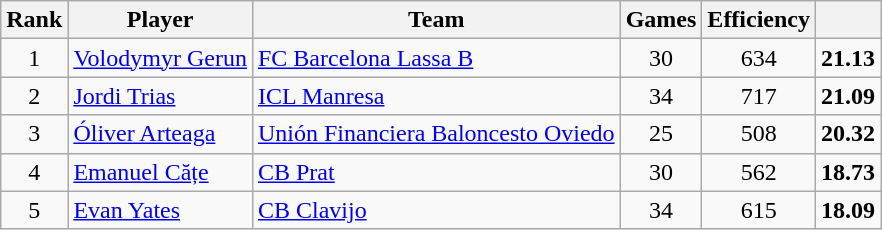<table class="wikitable" style="text-align: center;">
<tr>
<th>Rank</th>
<th>Player</th>
<th>Team</th>
<th>Games</th>
<th>Efficiency</th>
<th></th>
</tr>
<tr>
<td>1</td>
<td style="text-align:left;"> <a href='#'>Volodymyr Gerun</a></td>
<td style="text-align:left;"><a href='#'>FC Barcelona Lassa B</a></td>
<td>30</td>
<td>634</td>
<td><strong>21.13</strong></td>
</tr>
<tr>
<td>2</td>
<td style="text-align:left;"> <a href='#'>Jordi Trias</a></td>
<td style="text-align:left;"><a href='#'>ICL Manresa</a></td>
<td>34</td>
<td>717</td>
<td><strong>21.09</strong></td>
</tr>
<tr>
<td>3</td>
<td style="text-align:left;"> <a href='#'>Óliver Arteaga</a></td>
<td style="text-align:left;"><a href='#'>Unión Financiera Baloncesto Oviedo</a></td>
<td>25</td>
<td>508</td>
<td><strong>20.32</strong></td>
</tr>
<tr>
<td>4</td>
<td style="text-align:left;"> <a href='#'>Emanuel Cățe</a></td>
<td style="text-align:left;"><a href='#'>CB Prat</a></td>
<td>30</td>
<td>562</td>
<td><strong>18.73</strong></td>
</tr>
<tr>
<td>5</td>
<td style="text-align:left;"> <a href='#'>Evan Yates</a></td>
<td style="text-align:left;"><a href='#'>CB Clavijo</a></td>
<td>34</td>
<td>615</td>
<td><strong>18.09</strong></td>
</tr>
</table>
